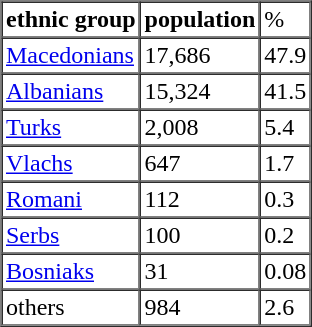<table border=1 cellspacing=0 cellpadding=2>
<tr>
<td><strong>ethnic group</strong></td>
<td><strong>population</strong></td>
<td>%</td>
</tr>
<tr>
<td><a href='#'>Macedonians</a></td>
<td>17,686</td>
<td>47.9</td>
</tr>
<tr>
<td><a href='#'>Albanians</a></td>
<td>15,324</td>
<td>41.5</td>
</tr>
<tr>
<td><a href='#'>Turks</a></td>
<td>2,008</td>
<td>5.4</td>
</tr>
<tr>
<td><a href='#'>Vlachs</a></td>
<td>647</td>
<td>1.7</td>
</tr>
<tr>
<td><a href='#'>Romani</a></td>
<td>112</td>
<td>0.3</td>
</tr>
<tr>
<td><a href='#'>Serbs</a></td>
<td>100</td>
<td>0.2</td>
</tr>
<tr>
<td><a href='#'>Bosniaks</a></td>
<td>31</td>
<td>0.08</td>
</tr>
<tr>
<td>others</td>
<td>984</td>
<td>2.6</td>
</tr>
</table>
